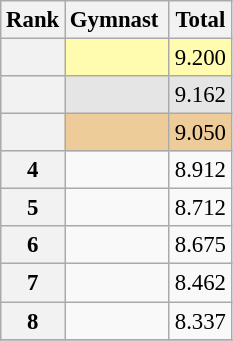<table class="wikitable sortable" style="text-align:center; font-size:95%">
<tr>
<th scope=col>Rank</th>
<th scope=col>Gymnast </th>
<th scope=col>Total</th>
</tr>
<tr bgcolor=fffcaf>
<th scope=row style="text-align:center"></th>
<td align=left> </td>
<td>9.200</td>
</tr>
<tr bgcolor=e5e5e5>
<th scope=row style="text-align:center"></th>
<td align=left> </td>
<td>9.162</td>
</tr>
<tr bgcolor=eecc99>
<th scope=row style="text-align:center"></th>
<td align=left> </td>
<td>9.050</td>
</tr>
<tr>
<th scope=row style="text-align:center">4</th>
<td align=left> </td>
<td>8.912</td>
</tr>
<tr>
<th scope=row style="text-align:center">5</th>
<td align=left> </td>
<td>8.712</td>
</tr>
<tr>
<th scope=row style="text-align:center">6</th>
<td align=left> </td>
<td>8.675</td>
</tr>
<tr>
<th scope=row style="text-align:center">7</th>
<td align=left> </td>
<td>8.462</td>
</tr>
<tr>
<th scope=row style="text-align:center">8</th>
<td align=left> </td>
<td>8.337</td>
</tr>
<tr>
</tr>
</table>
